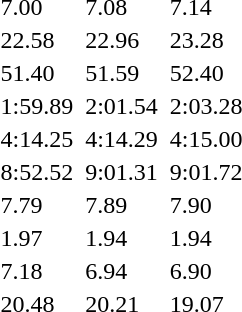<table>
<tr>
<td></td>
<td></td>
<td>7.00 </td>
<td></td>
<td>7.08</td>
<td></td>
<td>7.14</td>
</tr>
<tr>
<td></td>
<td></td>
<td>22.58</td>
<td></td>
<td>22.96</td>
<td></td>
<td>23.28</td>
</tr>
<tr>
<td></td>
<td></td>
<td>51.40</td>
<td></td>
<td>51.59</td>
<td></td>
<td>52.40</td>
</tr>
<tr>
<td></td>
<td></td>
<td>1:59.89</td>
<td></td>
<td>2:01.54</td>
<td></td>
<td>2:03.28</td>
</tr>
<tr>
<td></td>
<td></td>
<td>4:14.25</td>
<td></td>
<td>4:14.29</td>
<td></td>
<td>4:15.00</td>
</tr>
<tr>
<td></td>
<td></td>
<td>8:52.52</td>
<td></td>
<td>9:01.31</td>
<td></td>
<td>9:01.72</td>
</tr>
<tr>
<td></td>
<td></td>
<td>7.79</td>
<td></td>
<td>7.89</td>
<td></td>
<td>7.90</td>
</tr>
<tr>
<td></td>
<td></td>
<td>1.97</td>
<td></td>
<td>1.94</td>
<td></td>
<td>1.94</td>
</tr>
<tr>
<td></td>
<td></td>
<td>7.18 </td>
<td></td>
<td>6.94</td>
<td></td>
<td>6.90</td>
</tr>
<tr>
<td></td>
<td></td>
<td>20.48</td>
<td></td>
<td>20.21</td>
<td></td>
<td>19.07</td>
</tr>
</table>
